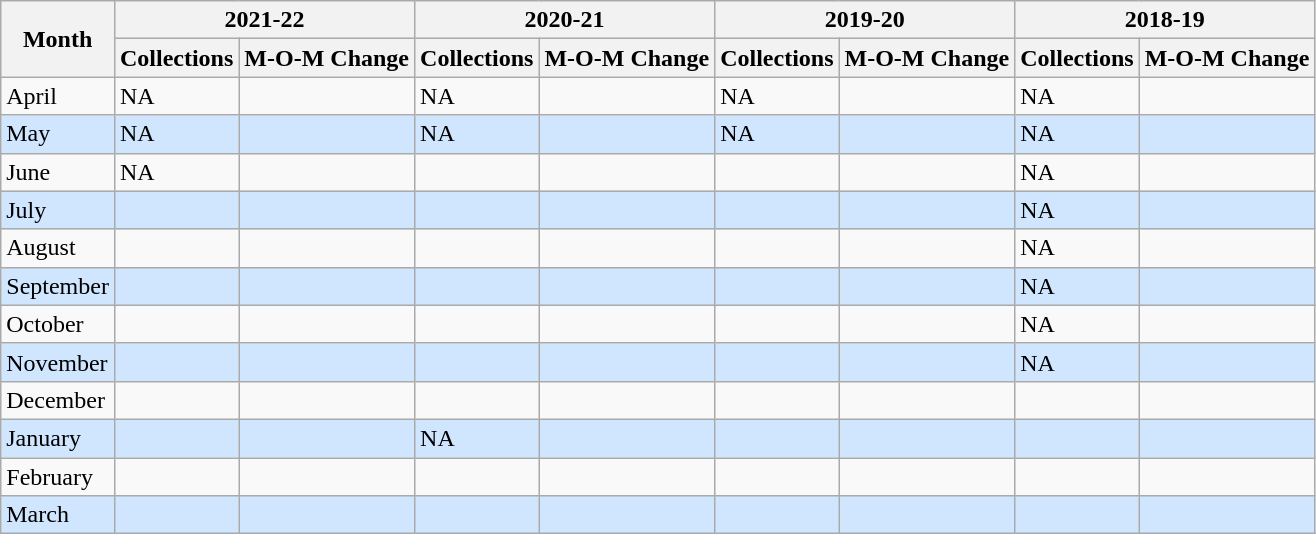<table class="wikitable sortable">
<tr>
<th rowspan="2">Month</th>
<th colspan=2>2021-22</th>
<th colspan=2>2020-21</th>
<th colspan=2>2019-20</th>
<th colspan=2>2018-19</th>
</tr>
<tr>
<th>Collections</th>
<th>M-O-M Change</th>
<th>Collections</th>
<th>M-O-M Change</th>
<th>Collections</th>
<th>M-O-M Change</th>
<th>Collections</th>
<th>M-O-M Change</th>
</tr>
<tr>
<td>April</td>
<td>NA</td>
<td></td>
<td>NA</td>
<td></td>
<td>NA</td>
<td></td>
<td>NA</td>
<td></td>
</tr>
<tr style="background:#D0E6FF">
<td>May</td>
<td>NA</td>
<td></td>
<td>NA</td>
<td></td>
<td>NA</td>
<td></td>
<td>NA</td>
<td></td>
</tr>
<tr>
<td>June</td>
<td>NA</td>
<td></td>
<td></td>
<td></td>
<td></td>
<td></td>
<td>NA</td>
<td></td>
</tr>
<tr style="background:#D0E6FF">
<td>July</td>
<td></td>
<td></td>
<td></td>
<td></td>
<td></td>
<td></td>
<td>NA</td>
<td></td>
</tr>
<tr>
<td>August</td>
<td></td>
<td></td>
<td></td>
<td></td>
<td></td>
<td></td>
<td>NA</td>
<td></td>
</tr>
<tr style="background:#D0E6FF">
<td>September</td>
<td></td>
<td></td>
<td></td>
<td></td>
<td></td>
<td></td>
<td>NA</td>
<td></td>
</tr>
<tr>
<td>October</td>
<td></td>
<td></td>
<td></td>
<td></td>
<td></td>
<td></td>
<td>NA</td>
<td></td>
</tr>
<tr style="background:#D0E6FF">
<td>November</td>
<td></td>
<td></td>
<td></td>
<td></td>
<td></td>
<td></td>
<td>NA</td>
<td></td>
</tr>
<tr>
<td>December</td>
<td></td>
<td></td>
<td></td>
<td></td>
<td></td>
<td></td>
<td></td>
<td></td>
</tr>
<tr style="background:#D0E6FF">
<td>January</td>
<td></td>
<td></td>
<td>NA</td>
<td></td>
<td></td>
<td></td>
<td></td>
<td></td>
</tr>
<tr>
<td>February</td>
<td></td>
<td></td>
<td></td>
<td></td>
<td></td>
<td></td>
<td></td>
<td></td>
</tr>
<tr style="background:#D0E6FF">
<td>March</td>
<td></td>
<td></td>
<td></td>
<td></td>
<td></td>
<td></td>
<td></td>
<td></td>
</tr>
</table>
